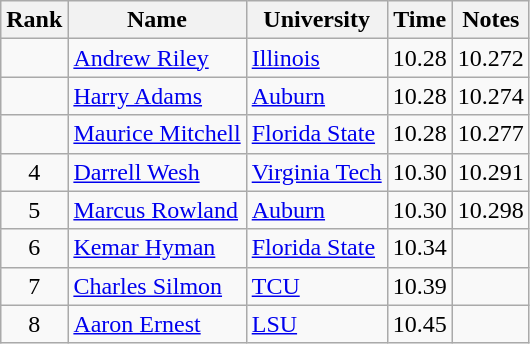<table class="wikitable sortable" style="text-align:center">
<tr>
<th>Rank</th>
<th>Name</th>
<th>University</th>
<th>Time</th>
<th>Notes</th>
</tr>
<tr>
<td></td>
<td align=left><a href='#'>Andrew Riley</a> </td>
<td align=left><a href='#'>Illinois</a></td>
<td>10.28</td>
<td>10.272</td>
</tr>
<tr>
<td></td>
<td align=left><a href='#'>Harry Adams</a></td>
<td align=left><a href='#'>Auburn</a></td>
<td>10.28</td>
<td>10.274</td>
</tr>
<tr>
<td></td>
<td align=left><a href='#'>Maurice Mitchell</a></td>
<td align=left><a href='#'>Florida State</a></td>
<td>10.28</td>
<td>10.277</td>
</tr>
<tr>
<td>4</td>
<td align=left><a href='#'>Darrell Wesh</a></td>
<td align=left><a href='#'>Virginia Tech</a></td>
<td>10.30</td>
<td>10.291</td>
</tr>
<tr>
<td>5</td>
<td align=left><a href='#'>Marcus Rowland</a></td>
<td align=left><a href='#'>Auburn</a></td>
<td>10.30</td>
<td>10.298</td>
</tr>
<tr>
<td>6</td>
<td align=left><a href='#'>Kemar Hyman</a> </td>
<td align=left><a href='#'>Florida State</a></td>
<td>10.34</td>
<td></td>
</tr>
<tr>
<td>7</td>
<td align=left><a href='#'>Charles Silmon</a></td>
<td align=left><a href='#'>TCU</a></td>
<td>10.39</td>
<td></td>
</tr>
<tr>
<td>8</td>
<td align=left><a href='#'>Aaron Ernest</a></td>
<td align=left><a href='#'>LSU</a></td>
<td>10.45</td>
<td></td>
</tr>
</table>
